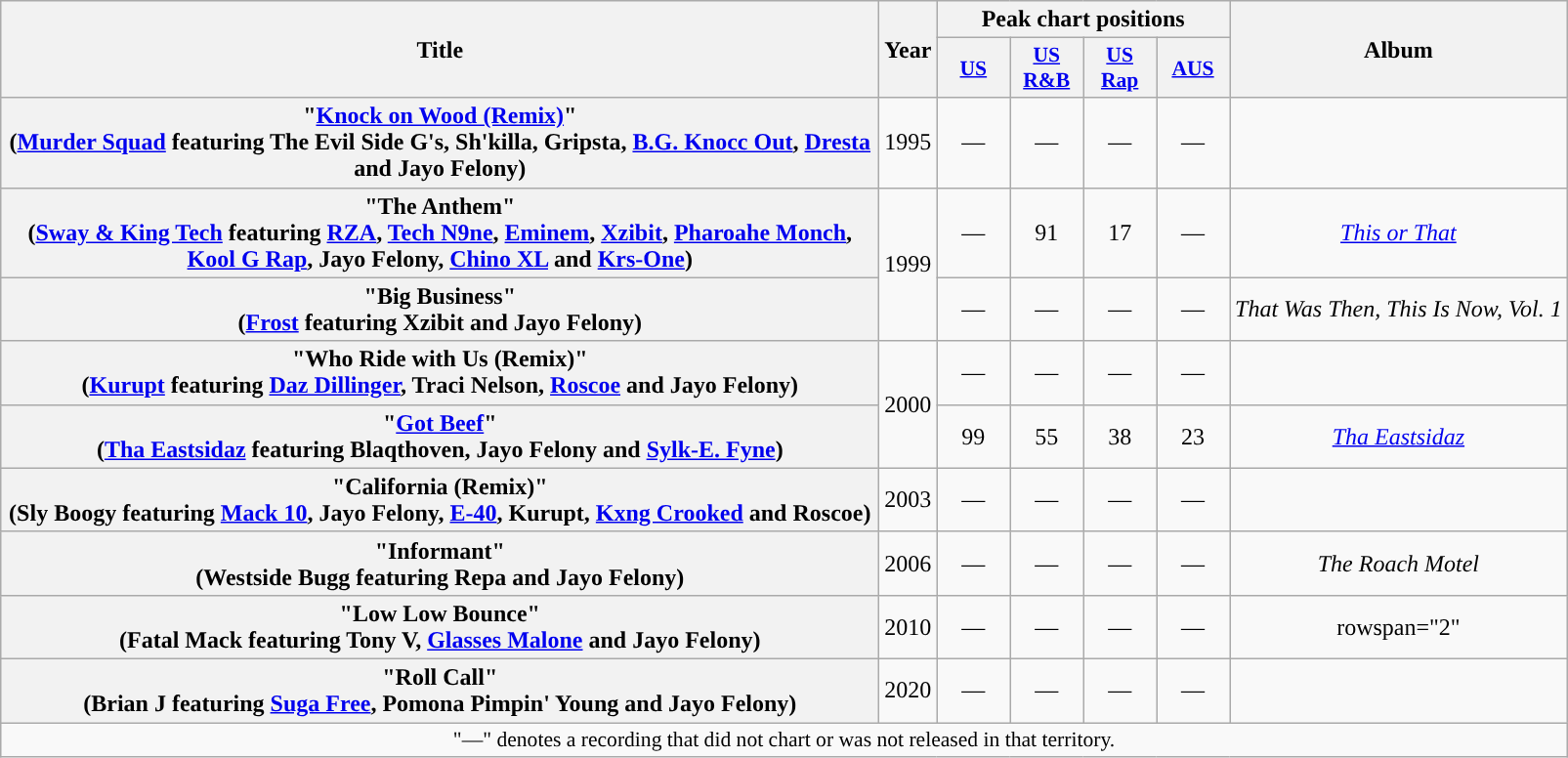<table class="wikitable plainrowheaders" style="text-align:center;">
<tr>
<th scope="col" rowspan="2" style="width:37em;">Title</th>
<th scope="col" rowspan="2" style="width:2em;">Year</th>
<th scope="col" colspan="4">Peak chart positions</th>
<th scope="col" rowspan="2">Album</th>
</tr>
<tr>
<th scope="col" style="width:3em;font-size:90%;"><a href='#'>US</a><br></th>
<th scope="col" style="width:3em;font-size:90%;"><a href='#'>US R&B</a><br></th>
<th scope="col" style="width:3em;font-size:90%;"><a href='#'>US Rap</a><br></th>
<th scope="col" style="width:3em;font-size:90%;"><a href='#'>AUS</a><br></th>
</tr>
<tr>
<th scope="row">"<a href='#'>Knock on Wood (Remix)</a>"<br><span>(<a href='#'>Murder Squad</a> featuring The Evil Side G's, Sh'killa, Gripsta, <a href='#'>B.G. Knocc Out</a>, <a href='#'>Dresta</a> and Jayo Felony)</span></th>
<td rowspan="1">1995</td>
<td>—</td>
<td>—</td>
<td>—</td>
<td>—</td>
<td></td>
</tr>
<tr>
<th scope="row">"The Anthem"<br><span>(<a href='#'>Sway & King Tech</a> featuring <a href='#'>RZA</a>, <a href='#'>Tech N9ne</a>, <a href='#'>Eminem</a>, <a href='#'>Xzibit</a>, <a href='#'>Pharoahe Monch</a>, <a href='#'>Kool G Rap</a>, Jayo Felony, <a href='#'>Chino XL</a> and <a href='#'>Krs-One</a>)</span></th>
<td rowspan="2">1999</td>
<td>—</td>
<td>91</td>
<td>17</td>
<td>—</td>
<td><em><a href='#'>This or That</a></em></td>
</tr>
<tr>
<th scope="row">"Big Business"<br><span>(<a href='#'>Frost</a> featuring Xzibit and Jayo Felony)</span></th>
<td>—</td>
<td>—</td>
<td>—</td>
<td>—</td>
<td><em>That Was Then, This Is Now, Vol. 1</em></td>
</tr>
<tr>
<th scope="row">"Who Ride with Us (Remix)"<br><span>(<a href='#'>Kurupt</a> featuring <a href='#'>Daz Dillinger</a>, Traci Nelson, <a href='#'>Roscoe</a> and Jayo Felony)</span></th>
<td rowspan="2">2000</td>
<td>—</td>
<td>—</td>
<td>—</td>
<td>—</td>
<td></td>
</tr>
<tr>
<th scope="row">"<a href='#'>Got Beef</a>"<br><span>(<a href='#'>Tha Eastsidaz</a> featuring Blaqthoven, Jayo Felony and <a href='#'>Sylk-E. Fyne</a>)</span></th>
<td>99</td>
<td>55</td>
<td>38</td>
<td>23</td>
<td><em><a href='#'>Tha Eastsidaz</a></em></td>
</tr>
<tr>
<th scope="row">"California (Remix)"<br><span>(Sly Boogy featuring <a href='#'>Mack 10</a>, Jayo Felony, <a href='#'>E-40</a>, Kurupt, <a href='#'>Kxng Crooked</a> and Roscoe)</span></th>
<td>2003</td>
<td>—</td>
<td>—</td>
<td>—</td>
<td>—</td>
<td></td>
</tr>
<tr>
<th scope="row">"Informant"<br><span>(Westside Bugg featuring Repa and Jayo Felony)</span></th>
<td>2006</td>
<td>—</td>
<td>—</td>
<td>—</td>
<td>—</td>
<td><em>The Roach Motel</em></td>
</tr>
<tr>
<th scope="row">"Low Low Bounce"<br><span>(Fatal Mack featuring Tony V, <a href='#'>Glasses Malone</a> and Jayo Felony)</span></th>
<td>2010</td>
<td>—</td>
<td>—</td>
<td>—</td>
<td>—</td>
<td>rowspan="2" </td>
</tr>
<tr>
<th scope="row">"Roll Call"<br><span>(Brian J featuring <a href='#'>Suga Free</a>, Pomona Pimpin' Young and Jayo Felony)</span></th>
<td>2020</td>
<td>—</td>
<td>—</td>
<td>—</td>
<td>—</td>
</tr>
<tr>
<td colspan="13" style="font-size:90%">"—" denotes a recording that did not chart or was not released in that territory.</td>
</tr>
</table>
